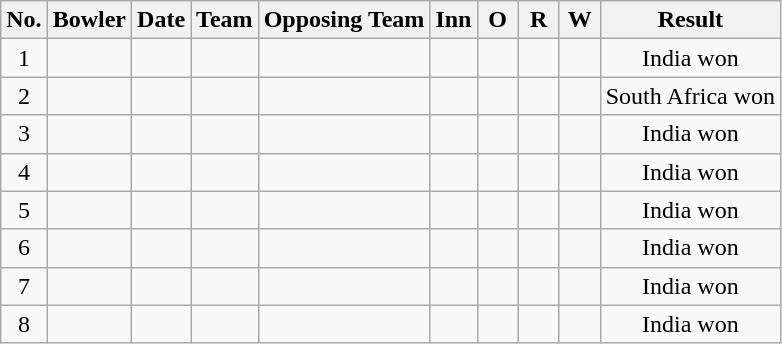<table class="wikitable sortable" style="text-align:center">
<tr>
<th>No.</th>
<th>Bowler</th>
<th>Date</th>
<th>Team</th>
<th>Opposing Team</th>
<th scope="col" style="width:20px;">Inn</th>
<th scope="col" style="width:20px;">O</th>
<th scope="col" style="width:20px;">R</th>
<th scope="col" style="width:20px;">W</th>
<th>Result</th>
</tr>
<tr>
<td>1</td>
<td></td>
<td></td>
<td></td>
<td></td>
<td></td>
<td></td>
<td></td>
<td></td>
<td>India won</td>
</tr>
<tr>
<td>2</td>
<td></td>
<td></td>
<td></td>
<td></td>
<td></td>
<td></td>
<td></td>
<td></td>
<td>South Africa won</td>
</tr>
<tr>
<td>3</td>
<td></td>
<td></td>
<td></td>
<td></td>
<td></td>
<td></td>
<td></td>
<td></td>
<td>India won</td>
</tr>
<tr>
<td>4</td>
<td></td>
<td></td>
<td></td>
<td></td>
<td></td>
<td></td>
<td></td>
<td></td>
<td>India won</td>
</tr>
<tr>
<td>5</td>
<td></td>
<td></td>
<td></td>
<td></td>
<td></td>
<td></td>
<td></td>
<td></td>
<td>India won</td>
</tr>
<tr>
<td>6</td>
<td></td>
<td></td>
<td></td>
<td></td>
<td></td>
<td></td>
<td></td>
<td></td>
<td>India won</td>
</tr>
<tr>
<td>7</td>
<td></td>
<td></td>
<td></td>
<td></td>
<td></td>
<td></td>
<td></td>
<td></td>
<td>India won</td>
</tr>
<tr>
<td>8</td>
<td></td>
<td></td>
<td></td>
<td></td>
<td></td>
<td></td>
<td></td>
<td></td>
<td>India won</td>
</tr>
</table>
